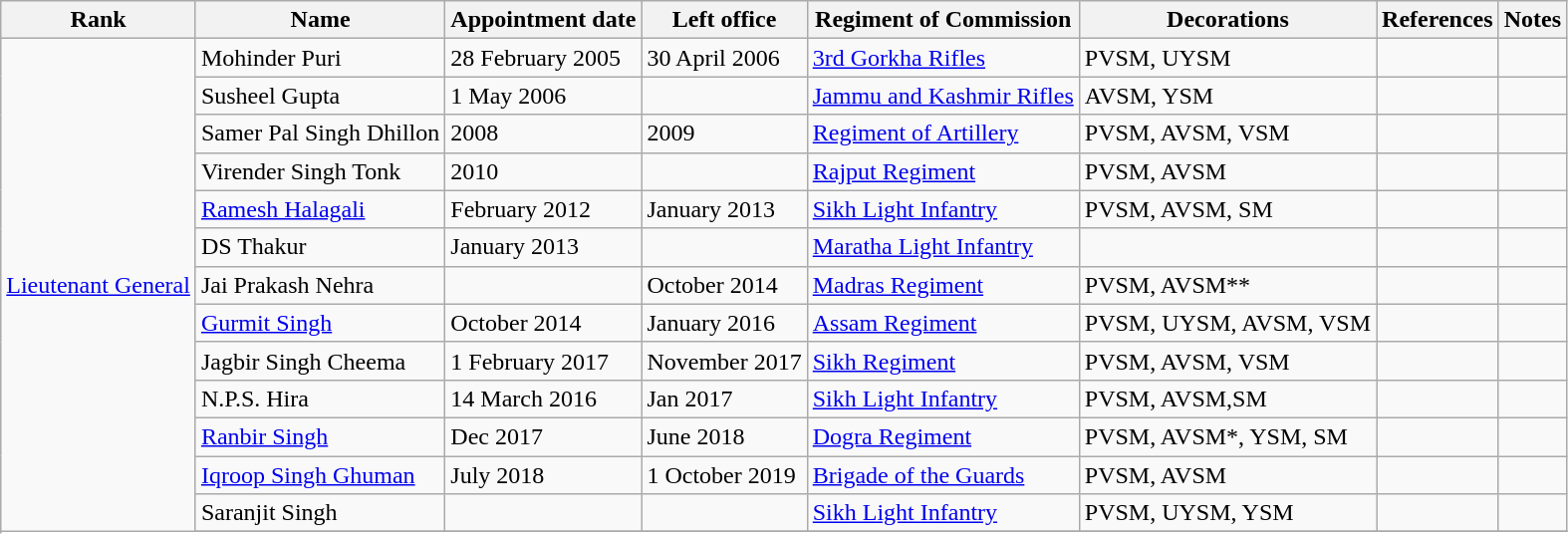<table class="wikitable sortable">
<tr>
<th>Rank</th>
<th>Name</th>
<th>Appointment date</th>
<th>Left office</th>
<th>Regiment of Commission</th>
<th>Decorations</th>
<th>References</th>
<th>Notes</th>
</tr>
<tr>
<td rowspan="41"><a href='#'>Lieutenant General</a></td>
<td>Mohinder Puri</td>
<td>28 February 2005</td>
<td>30 April 2006</td>
<td><a href='#'>3rd Gorkha Rifles</a></td>
<td>PVSM, UYSM</td>
<td></td>
<td></td>
</tr>
<tr>
<td>Susheel Gupta</td>
<td>1 May 2006</td>
<td></td>
<td><a href='#'>Jammu and Kashmir Rifles</a></td>
<td>AVSM, YSM</td>
<td></td>
<td></td>
</tr>
<tr>
<td>Samer Pal Singh Dhillon</td>
<td>2008</td>
<td>2009</td>
<td><a href='#'>Regiment of Artillery</a></td>
<td>PVSM, AVSM, VSM</td>
<td></td>
<td></td>
</tr>
<tr>
<td>Virender Singh Tonk</td>
<td>2010</td>
<td></td>
<td><a href='#'>Rajput Regiment</a></td>
<td>PVSM, AVSM</td>
<td></td>
<td></td>
</tr>
<tr>
<td><a href='#'>Ramesh Halagali</a></td>
<td>February 2012</td>
<td>January 2013</td>
<td><a href='#'>Sikh Light Infantry</a></td>
<td>PVSM, AVSM, SM</td>
<td></td>
<td></td>
</tr>
<tr>
<td>DS Thakur</td>
<td>January 2013</td>
<td></td>
<td><a href='#'>Maratha Light Infantry</a></td>
<td></td>
<td></td>
</tr>
<tr>
<td>Jai Prakash Nehra</td>
<td></td>
<td>October 2014</td>
<td><a href='#'>Madras Regiment</a></td>
<td>PVSM, AVSM**</td>
<td></td>
<td></td>
</tr>
<tr>
<td><a href='#'>Gurmit Singh</a></td>
<td>October 2014</td>
<td>January 2016</td>
<td><a href='#'>Assam Regiment</a></td>
<td>PVSM, UYSM, AVSM, VSM</td>
<td></td>
<td></td>
</tr>
<tr>
<td>Jagbir Singh Cheema</td>
<td>1 February 2017</td>
<td>November 2017</td>
<td><a href='#'>Sikh Regiment</a></td>
<td>PVSM, AVSM, VSM</td>
<td></td>
<td></td>
</tr>
<tr>
<td>N.P.S. Hira</td>
<td>14 March 2016</td>
<td>Jan 2017</td>
<td><a href='#'>Sikh Light Infantry</a></td>
<td>PVSM, AVSM,SM</td>
<td></td>
<td></td>
</tr>
<tr>
<td><a href='#'>Ranbir Singh</a></td>
<td>Dec 2017</td>
<td>June 2018</td>
<td><a href='#'>Dogra Regiment</a></td>
<td>PVSM, AVSM*, YSM, SM</td>
<td></td>
<td></td>
</tr>
<tr>
<td><a href='#'>Iqroop Singh Ghuman</a></td>
<td>July 2018</td>
<td>1 October 2019</td>
<td><a href='#'>Brigade of the Guards</a></td>
<td>PVSM, AVSM</td>
<td></td>
<td></td>
</tr>
<tr>
<td>Saranjit Singh</td>
<td></td>
<td></td>
<td><a href='#'>Sikh Light Infantry</a></td>
<td>PVSM, UYSM, YSM</td>
<td></td>
<td></td>
</tr>
<tr>
</tr>
</table>
